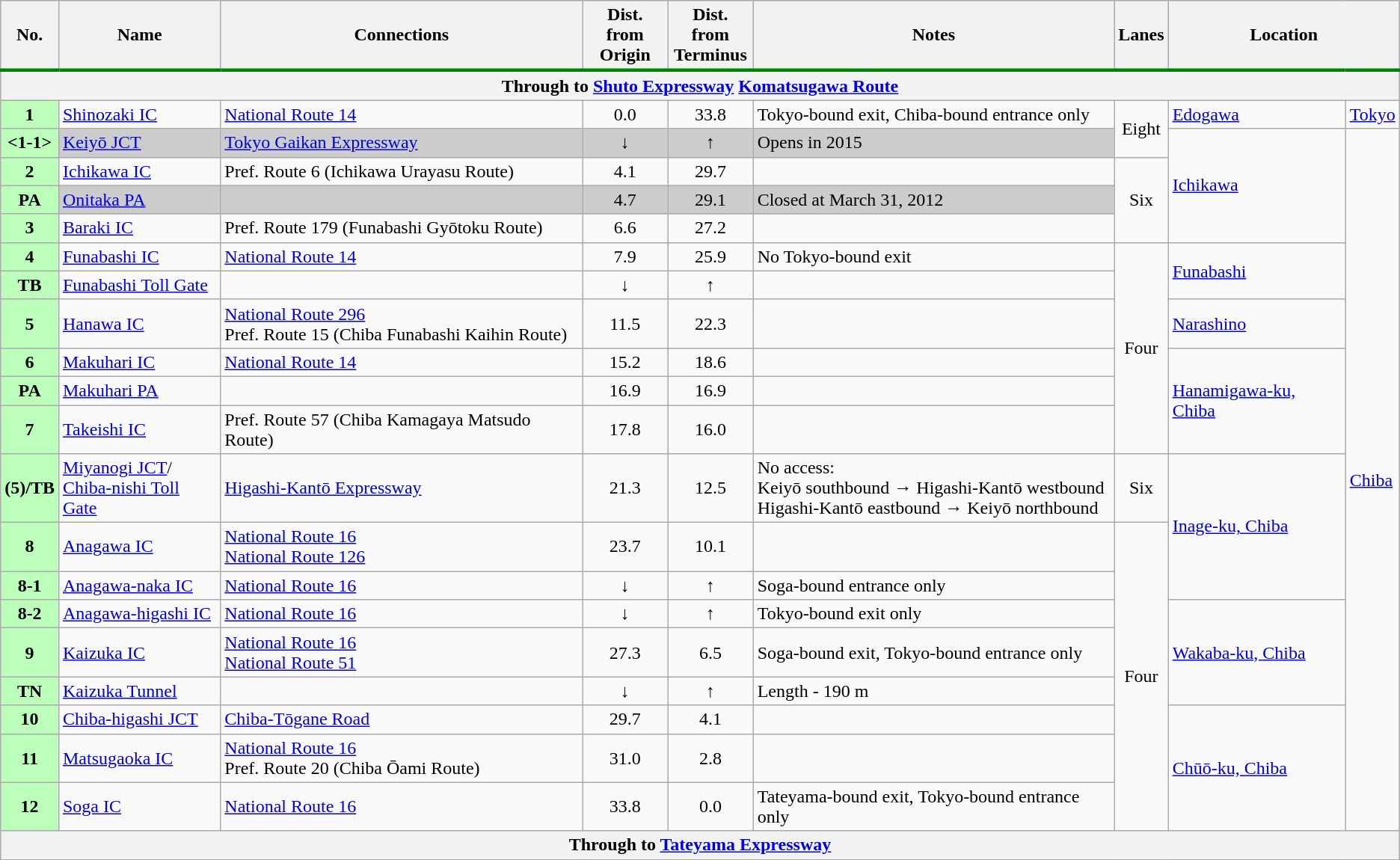<table class="wikitable">
<tr>
<th style="border-bottom: 3px solid green;">No.</th>
<th style="border-bottom: 3px solid green;">Name</th>
<th style="border-bottom: 3px solid green;">Connections</th>
<th style="border-bottom: 3px solid green;">Dist. from<br>Origin</th>
<th style="border-bottom: 3px solid green;">Dist. from<br>Terminus</th>
<th style="border-bottom: 3px solid green;">Notes</th>
<th style="border-bottom: 3px solid green;">Lanes</th>
<th style="border-bottom: 3px solid green;" colspan="2">Location</th>
</tr>
<tr>
<th colspan="9" style="text-align: center;"><strong>Through to  <a href='#'>Shuto Expressway</a> <a href='#'>Komatsugawa Route</a></strong></th>
</tr>
<tr>
<th style="background-color: #BFB;">1</th>
<td><a href='#'>Shinozaki IC</a></td>
<td> <a href='#'>National Route 14</a></td>
<td style="text-align: center;">0.0</td>
<td style="text-align: center;">33.8</td>
<td>Tokyo-bound exit, Chiba-bound entrance only</td>
<td rowspan="3" style="text-align: center;">Eight</td>
<td><a href='#'>Edogawa</a></td>
<td rowspan="1" style="width:1em;"><a href='#'>Tokyo</a></td>
</tr>
<tr>
<th style="background-color: #BFB;"><1-1></th>
<td style="background-color:#CCC;"><a href='#'>Keiyō JCT</a></td>
<td style="background-color:#CCC;"> <a href='#'>Tokyo Gaikan Expressway</a></td>
<td style="text-align: center; background-color:#CCC;">↓</td>
<td style="text-align: center; background-color:#CCC;">↑</td>
<td style="background-color:#CCC;">Opens in 2015</td>
<td rowspan="5"><a href='#'>Ichikawa</a></td>
<td rowspan="25" style="width:1em;"><a href='#'>Chiba</a></td>
</tr>
<tr>
<th rowspan="2" style="background-color: #BFB;">2</th>
<td rowspan="2"><a href='#'>Ichikawa IC</a></td>
<td rowspan="2">Pref. Route 6 (Ichikawa Urayasu Route)</td>
<td rowspan="2" style="text-align: center;">4.1</td>
<td rowspan="2" style="text-align: center;">29.7</td>
<td rowspan="2"></td>
</tr>
<tr>
<td rowspan="4" style="text-align: center;">Six</td>
</tr>
<tr>
<th style="background-color: #BFB;">PA</th>
<td style="background-color:#CCC;"><a href='#'>Onitaka PA</a></td>
<td style="background-color:#CCC;"></td>
<td style="text-align: center; background-color:#CCC;">4.7</td>
<td style="text-align: center; background-color:#CCC;">29.1</td>
<td style="background-color:#CCC;">Closed at March 31, 2012</td>
</tr>
<tr>
<th style="background-color: #BFB;">3</th>
<td><a href='#'>Baraki IC</a></td>
<td>Pref. Route 179 (Funabashi Gyōtoku Route)</td>
<td style="text-align: center;">6.6</td>
<td style="text-align: center;">27.2</td>
<td></td>
</tr>
<tr>
<th rowspan="2" style="background-color: #BFB;">4</th>
<td rowspan="2"><a href='#'>Funabashi IC</a></td>
<td rowspan="2"> <a href='#'>National Route 14</a></td>
<td rowspan="2" style="text-align: center;">7.9</td>
<td rowspan="2" style="text-align: center;">25.9</td>
<td rowspan="2">No Tokyo-bound exit</td>
<td rowspan="4"><a href='#'>Funabashi</a></td>
</tr>
<tr>
<td rowspan="9" style="text-align: center;">Four</td>
</tr>
<tr>
<th style="background-color: #BFB;">TB</th>
<td><a href='#'>Funabashi Toll Gate</a></td>
<td></td>
<td style="text-align: center;">↓</td>
<td style="text-align: center;">↑</td>
<td></td>
</tr>
<tr>
<th rowspan="2" style="background-color: #BFB;">5</th>
<td rowspan="2"><a href='#'>Hanawa IC</a></td>
<td rowspan="2"> <a href='#'>National Route 296</a><br>Pref. Route 15 (Chiba Funabashi Kaihin Route)</td>
<td rowspan="2" style="text-align: center;">11.5</td>
<td rowspan="2" style="text-align: center;">22.3</td>
<td rowspan="2"></td>
</tr>
<tr>
<td rowspan="2"><a href='#'>Narashino</a></td>
</tr>
<tr>
<th rowspan="2" style="background-color: #BFB;">6</th>
<td rowspan="2"><a href='#'>Makuhari IC</a></td>
<td rowspan="2"> <a href='#'>National Route 14</a></td>
<td rowspan="2" style="text-align: center;">15.2</td>
<td rowspan="2" style="text-align: center;">18.6</td>
<td rowspan="2"></td>
</tr>
<tr>
<td rowspan="3"><a href='#'>Hanamigawa-ku, Chiba</a></td>
</tr>
<tr>
<th style="background-color: #BFB;">PA</th>
<td><a href='#'>Makuhari PA</a></td>
<td></td>
<td style="text-align: center;">16.9</td>
<td style="text-align: center;">16.9</td>
<td></td>
</tr>
<tr>
<th style="background-color: #BFB;">7</th>
<td><a href='#'>Takeishi IC</a></td>
<td>Pref. Route 57 (Chiba Kamagaya Matsudo Route)</td>
<td style="text-align: center;">17.8</td>
<td style="text-align: center;">16.0</td>
<td></td>
</tr>
<tr>
<th rowspan="2" style="background-color: #BFB;">(5)/TB</th>
<td rowspan="2"><a href='#'>Miyanogi JCT</a>/<br><a href='#'>Chiba-nishi Toll Gate</a></td>
<td rowspan="2"> <a href='#'>Higashi-Kantō Expressway</a></td>
<td rowspan="2" style="text-align: center;">21.3</td>
<td rowspan="2" style="text-align: center;">12.5</td>
<td rowspan="2">No access:<br>Keiyō southbound → Higashi-Kantō westbound<br>Higashi-Kantō eastbound → Keiyō northbound</td>
<td rowspan="5"><a href='#'>Inage-ku, Chiba</a></td>
</tr>
<tr>
<td rowspan="2" style="text-align: center;">Six</td>
</tr>
<tr>
<th rowspan="2" style="background-color: #BFB;">8</th>
<td rowspan="2"><a href='#'>Anagawa IC</a></td>
<td rowspan="2"> <a href='#'>National Route 16</a><br> <a href='#'>National Route 126</a></td>
<td rowspan="2" style="text-align: center;">23.7</td>
<td rowspan="2" style="text-align: center;">10.1</td>
<td rowspan="2"></td>
</tr>
<tr>
<td rowspan="8" style="text-align: center;">Four</td>
</tr>
<tr>
<th style="background-color: #BFB;">8-1</th>
<td><a href='#'>Anagawa-naka IC</a></td>
<td> <a href='#'>National Route 16</a></td>
<td style="text-align: center;">↓</td>
<td style="text-align: center;">↑</td>
<td>Soga-bound entrance only</td>
</tr>
<tr>
<th style="background-color: #BFB;">8-2</th>
<td><a href='#'>Anagawa-higashi IC</a></td>
<td> <a href='#'>National Route 16</a></td>
<td style="text-align: center;">↓</td>
<td style="text-align: center;">↑</td>
<td>Tokyo-bound exit only</td>
<td rowspan="3"><a href='#'>Wakaba-ku, Chiba</a></td>
</tr>
<tr>
<th style="background-color: #BFB;">9</th>
<td><a href='#'>Kaizuka IC</a></td>
<td> <a href='#'>National Route 16</a><br> <a href='#'>National Route 51</a></td>
<td style="text-align: center;">27.3</td>
<td style="text-align: center;">6.5</td>
<td>Soga-bound exit, Tokyo-bound entrance only</td>
</tr>
<tr>
<th style="background-color: #BFB;">TN</th>
<td><a href='#'>Kaizuka Tunnel</a></td>
<td></td>
<td style="text-align: center;">↓</td>
<td style="text-align: center;">↑</td>
<td>Length - 190 m</td>
</tr>
<tr>
<th style="background-color: #BFB;">10</th>
<td><a href='#'>Chiba-higashi JCT</a></td>
<td> <a href='#'>Chiba-Tōgane Road</a></td>
<td style="text-align: center;">29.7</td>
<td style="text-align: center;">4.1</td>
<td></td>
<td rowspan="3"><a href='#'>Chūō-ku, Chiba</a></td>
</tr>
<tr>
<th style="background-color: #BFB;">11</th>
<td><a href='#'>Matsugaoka IC</a></td>
<td> <a href='#'>National Route 16</a><br>Pref. Route 20 (Chiba Ōami Route)</td>
<td style="text-align: center;">31.0</td>
<td style="text-align: center;">2.8</td>
<td></td>
</tr>
<tr>
<th style="background-color: #BFB;">12</th>
<td><a href='#'>Soga IC</a></td>
<td> <a href='#'>National Route 16</a></td>
<td style="text-align: center;">33.8</td>
<td style="text-align: center;">0.0</td>
<td>Tateyama-bound exit, Tokyo-bound entrance only</td>
</tr>
<tr>
<th colspan="9" style="text-align: center;"><strong>Through to  <a href='#'>Tateyama Expressway</a></strong></th>
</tr>
</table>
